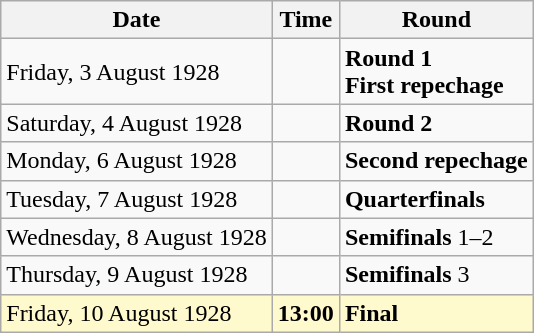<table class="wikitable">
<tr>
<th>Date</th>
<th>Time</th>
<th>Round</th>
</tr>
<tr>
<td>Friday, 3 August 1928</td>
<td></td>
<td><strong>Round 1</strong><br><strong>First repechage</strong></td>
</tr>
<tr>
<td>Saturday, 4 August 1928</td>
<td></td>
<td><strong>Round 2</strong></td>
</tr>
<tr>
<td>Monday, 6 August 1928</td>
<td></td>
<td><strong>Second repechage</strong></td>
</tr>
<tr>
<td>Tuesday, 7 August 1928</td>
<td></td>
<td><strong>Quarterfinals</strong></td>
</tr>
<tr>
<td>Wednesday, 8 August 1928</td>
<td></td>
<td><strong>Semifinals</strong> 1–2</td>
</tr>
<tr>
<td>Thursday, 9 August 1928</td>
<td></td>
<td><strong>Semifinals</strong> 3</td>
</tr>
<tr style=background:lemonchiffon>
<td>Friday, 10 August 1928</td>
<td><strong>13:00</strong></td>
<td><strong>Final</strong></td>
</tr>
</table>
